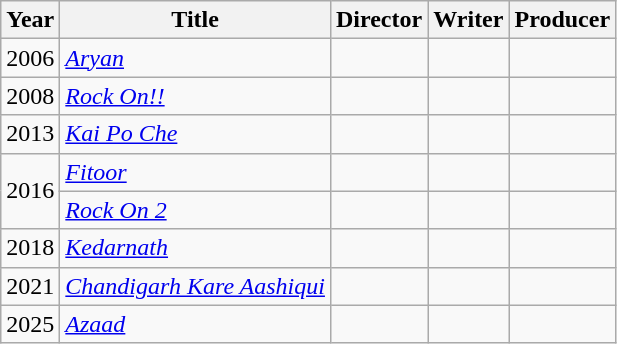<table class="wikitable sortable">
<tr>
<th>Year</th>
<th>Title</th>
<th>Director</th>
<th>Writer</th>
<th>Producer</th>
</tr>
<tr>
<td style="text-align:center;">2006</td>
<td><em><a href='#'>Aryan</a></em></td>
<td></td>
<td></td>
<td></td>
</tr>
<tr>
<td style="text-align:center;">2008</td>
<td><em><a href='#'>Rock On!!</a></em></td>
<td></td>
<td></td>
<td></td>
</tr>
<tr>
<td style="text-align:center;">2013</td>
<td><em><a href='#'>Kai Po Che</a></em></td>
<td></td>
<td></td>
<td></td>
</tr>
<tr>
<td style="text-align:center;"rowspan=2>2016</td>
<td><em><a href='#'>Fitoor</a></em></td>
<td></td>
<td></td>
<td></td>
</tr>
<tr>
<td><em><a href='#'>Rock On 2</a></em></td>
<td></td>
<td></td>
<td></td>
</tr>
<tr>
<td style="text-align:center;">2018</td>
<td><em><a href='#'>Kedarnath</a></em></td>
<td></td>
<td></td>
<td></td>
</tr>
<tr>
<td style="text-align:center;">2021</td>
<td><em><a href='#'>Chandigarh Kare Aashiqui</a></em></td>
<td></td>
<td></td>
<td></td>
</tr>
<tr>
<td style="text-align:center;">2025</td>
<td><em><a href='#'>Azaad</a></em></td>
<td></td>
<td></td>
<td></td>
</tr>
</table>
